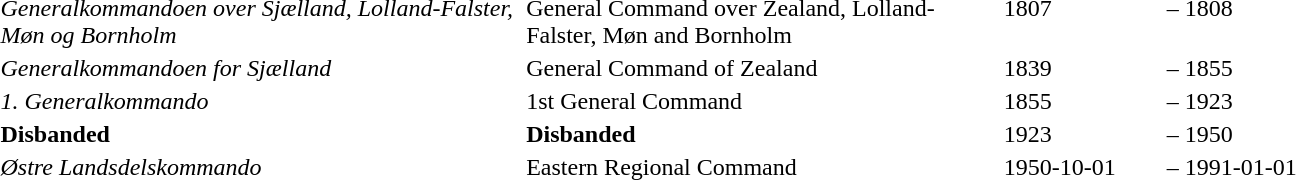<table class="toccolours" style="float: auto; clear: right; margin: 0 0 0.5em 1em;" width="900px">
<tr style="vertical-align: top;">
<td><em>Generalkommandoen over Sjælland, Lolland-Falster, Møn og Bornholm</em></td>
<td>General Command over Zealand, Lolland-Falster, Møn and Bornholm</td>
<td width="12%">1807</td>
<td width="1%">–</td>
<td width="12%">1808</td>
</tr>
<tr style="vertical-align: top;">
<td><em>Generalkommandoen for Sjælland</em></td>
<td>General Command of Zealand</td>
<td width="12%">1839</td>
<td width="1%">–</td>
<td width="12%">1855</td>
</tr>
<tr style="vertical-align: top;">
<td><em>1. Generalkommando</em></td>
<td>1st General Command</td>
<td width="12%">1855</td>
<td width="1%">–</td>
<td width="12%">1923</td>
</tr>
<tr style="vertical-align: top;">
<td><strong>Disbanded</strong></td>
<td><strong>Disbanded</strong></td>
<td width="12%">1923</td>
<td width="1%">–</td>
<td width="12%">1950</td>
</tr>
<tr style="vertical-align: top;">
<td><em>Østre Landsdelskommando</em></td>
<td>Eastern Regional Command</td>
<td width="12%">1950-10-01</td>
<td width="1%">–</td>
<td width="12%">1991-01-01</td>
</tr>
</table>
